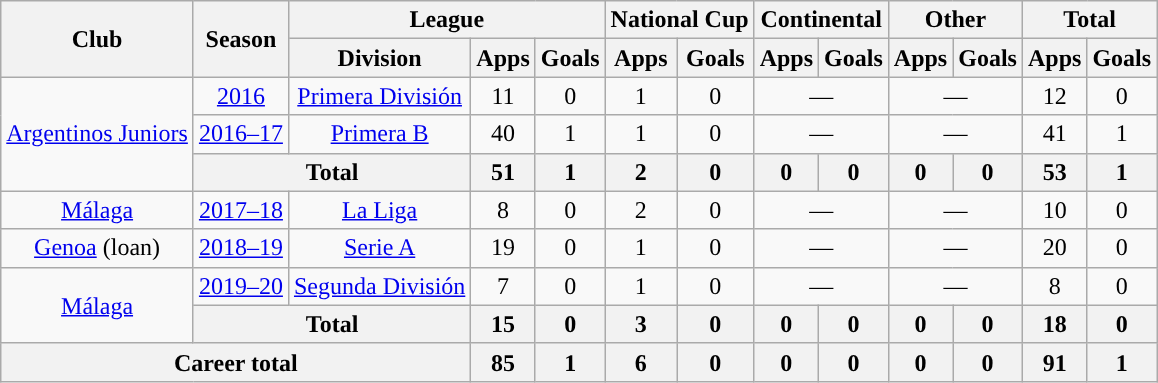<table class="wikitable" style="text-align: center;">
<tr>
<th rowspan="2">Club</th>
<th rowspan="2">Season</th>
<th colspan="3">League</th>
<th colspan="2">National Cup</th>
<th colspan="2">Continental</th>
<th colspan="2">Other</th>
<th colspan="2">Total</th>
</tr>
<tr>
<th>Division</th>
<th>Apps</th>
<th>Goals</th>
<th>Apps</th>
<th>Goals</th>
<th>Apps</th>
<th>Goals</th>
<th>Apps</th>
<th>Goals</th>
<th>Apps</th>
<th>Goals</th>
</tr>
<tr>
<td rowspan="3"><a href='#'>Argentinos Juniors</a></td>
<td><a href='#'>2016</a></td>
<td><a href='#'>Primera División</a></td>
<td>11</td>
<td>0</td>
<td>1</td>
<td>0</td>
<td colspan="2“">—</td>
<td colspan="2“">—</td>
<td>12</td>
<td>0</td>
</tr>
<tr>
<td><a href='#'>2016–17</a></td>
<td><a href='#'>Primera B</a></td>
<td>40</td>
<td>1</td>
<td>1</td>
<td>0</td>
<td colspan="2“">—</td>
<td colspan="2“">—</td>
<td>41</td>
<td>1</td>
</tr>
<tr>
<th colspan="2">Total</th>
<th>51</th>
<th>1</th>
<th>2</th>
<th>0</th>
<th>0</th>
<th>0</th>
<th>0</th>
<th>0</th>
<th>53</th>
<th>1</th>
</tr>
<tr>
<td><a href='#'>Málaga</a></td>
<td><a href='#'>2017–18</a></td>
<td><a href='#'>La Liga</a></td>
<td>8</td>
<td>0</td>
<td>2</td>
<td>0</td>
<td colspan="2“">—</td>
<td colspan="2“">—</td>
<td>10</td>
<td>0</td>
</tr>
<tr>
<td><a href='#'>Genoa</a> (loan)</td>
<td><a href='#'>2018–19</a></td>
<td><a href='#'>Serie A</a></td>
<td>19</td>
<td>0</td>
<td>1</td>
<td>0</td>
<td colspan="2“">—</td>
<td colspan="2“">—</td>
<td>20</td>
<td>0</td>
</tr>
<tr>
<td rowspan="2"><a href='#'>Málaga</a></td>
<td><a href='#'>2019–20</a></td>
<td><a href='#'>Segunda División</a></td>
<td>7</td>
<td>0</td>
<td>1</td>
<td>0</td>
<td colspan="2“">—</td>
<td colspan="2“">—</td>
<td>8</td>
<td>0</td>
</tr>
<tr>
<th colspan="2">Total</th>
<th>15</th>
<th>0</th>
<th>3</th>
<th>0</th>
<th>0</th>
<th>0</th>
<th>0</th>
<th>0</th>
<th>18</th>
<th>0</th>
</tr>
<tr>
<th colspan="3">Career total</th>
<th>85</th>
<th>1</th>
<th>6</th>
<th>0</th>
<th>0</th>
<th>0</th>
<th>0</th>
<th>0</th>
<th>91</th>
<th>1</th>
</tr>
</table>
